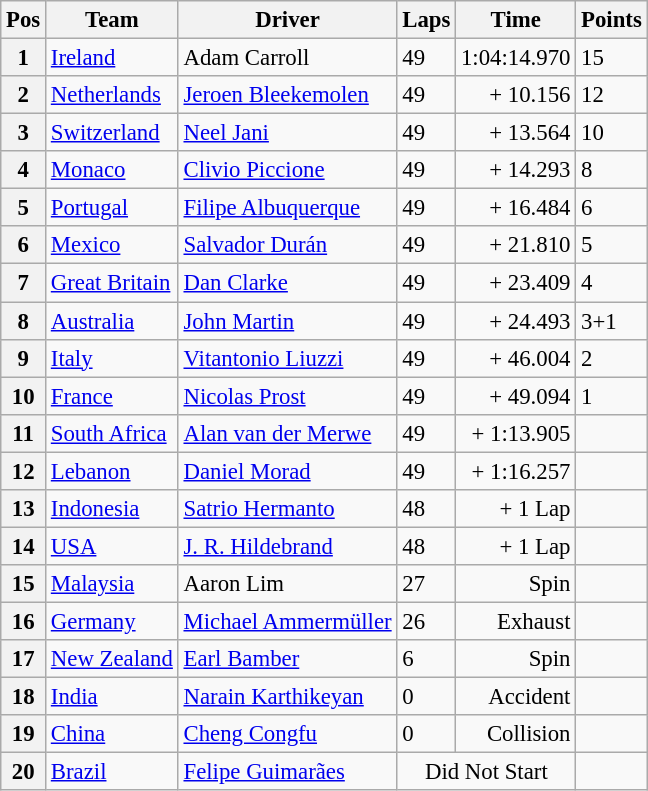<table class="wikitable" style="font-size:95%">
<tr>
<th>Pos</th>
<th>Team</th>
<th>Driver</th>
<th>Laps</th>
<th>Time</th>
<th>Points</th>
</tr>
<tr>
<th>1</th>
<td> <a href='#'>Ireland</a></td>
<td>Adam Carroll</td>
<td>49</td>
<td>1:04:14.970</td>
<td>15</td>
</tr>
<tr>
<th>2</th>
<td> <a href='#'>Netherlands</a></td>
<td><a href='#'>Jeroen Bleekemolen</a></td>
<td>49</td>
<td align=right>+ 10.156</td>
<td>12</td>
</tr>
<tr>
<th>3</th>
<td> <a href='#'>Switzerland</a></td>
<td><a href='#'>Neel Jani</a></td>
<td>49</td>
<td align=right>+ 13.564</td>
<td>10</td>
</tr>
<tr>
<th>4</th>
<td> <a href='#'>Monaco</a></td>
<td><a href='#'>Clivio Piccione</a></td>
<td>49</td>
<td align=right>+ 14.293</td>
<td>8</td>
</tr>
<tr>
<th>5</th>
<td> <a href='#'>Portugal</a></td>
<td><a href='#'>Filipe Albuquerque</a></td>
<td>49</td>
<td align=right>+ 16.484</td>
<td>6</td>
</tr>
<tr>
<th>6</th>
<td> <a href='#'>Mexico</a></td>
<td><a href='#'>Salvador Durán</a></td>
<td>49</td>
<td align=right>+ 21.810</td>
<td>5</td>
</tr>
<tr>
<th>7</th>
<td> <a href='#'>Great Britain</a></td>
<td><a href='#'>Dan Clarke</a></td>
<td>49</td>
<td align=right>+ 23.409</td>
<td>4</td>
</tr>
<tr>
<th>8</th>
<td> <a href='#'>Australia</a></td>
<td><a href='#'>John Martin</a></td>
<td>49</td>
<td align=right>+ 24.493</td>
<td>3+1</td>
</tr>
<tr>
<th>9</th>
<td> <a href='#'>Italy</a></td>
<td><a href='#'>Vitantonio Liuzzi</a></td>
<td>49</td>
<td align=right>+ 46.004</td>
<td>2</td>
</tr>
<tr>
<th>10</th>
<td> <a href='#'>France</a></td>
<td><a href='#'>Nicolas Prost</a></td>
<td>49</td>
<td align=right>+ 49.094</td>
<td>1</td>
</tr>
<tr>
<th>11</th>
<td> <a href='#'>South Africa</a></td>
<td><a href='#'>Alan van der Merwe</a></td>
<td>49</td>
<td align=right>+ 1:13.905</td>
<td></td>
</tr>
<tr>
<th>12</th>
<td> <a href='#'>Lebanon</a></td>
<td><a href='#'>Daniel Morad</a></td>
<td>49</td>
<td align=right>+ 1:16.257</td>
<td></td>
</tr>
<tr>
<th>13</th>
<td> <a href='#'>Indonesia</a></td>
<td><a href='#'>Satrio Hermanto</a></td>
<td>48</td>
<td align=right>+ 1 Lap</td>
<td></td>
</tr>
<tr>
<th>14</th>
<td> <a href='#'>USA</a></td>
<td><a href='#'>J. R. Hildebrand</a></td>
<td>48</td>
<td align=right>+ 1 Lap</td>
<td></td>
</tr>
<tr>
<th>15</th>
<td> <a href='#'>Malaysia</a></td>
<td>Aaron Lim</td>
<td>27</td>
<td align=right>Spin</td>
<td></td>
</tr>
<tr>
<th>16</th>
<td> <a href='#'>Germany</a></td>
<td><a href='#'>Michael Ammermüller</a></td>
<td>26</td>
<td align=right>Exhaust</td>
<td></td>
</tr>
<tr>
<th>17</th>
<td> <a href='#'>New Zealand</a></td>
<td><a href='#'>Earl Bamber</a></td>
<td>6</td>
<td align=right>Spin</td>
<td></td>
</tr>
<tr>
<th>18</th>
<td> <a href='#'>India</a></td>
<td><a href='#'>Narain Karthikeyan</a></td>
<td>0</td>
<td align=right>Accident</td>
<td></td>
</tr>
<tr>
<th>19</th>
<td> <a href='#'>China</a></td>
<td><a href='#'>Cheng Congfu</a></td>
<td>0</td>
<td align=right>Collision</td>
<td></td>
</tr>
<tr>
<th>20</th>
<td> <a href='#'>Brazil</a></td>
<td><a href='#'>Felipe Guimarães</a></td>
<td colspan=2 align=center>Did Not Start</td>
<td></td>
</tr>
</table>
